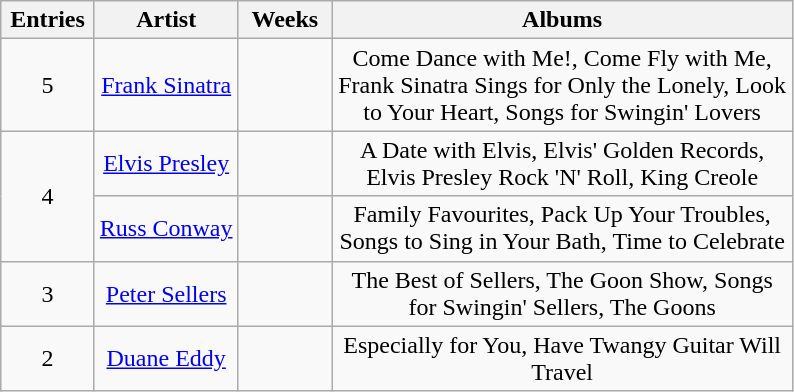<table class="wikitable sortable" rowspan="2" style="text-align:center;" background: #f6e39c;>
<tr>
<th scope="col" style="width:55px;" data-sort-type="number">Entries</th>
<th scope="col" style="text-align:center;">Artist</th>
<th scope="col" style="width:55px;" data-sort-type="number">Weeks</th>
<th scope="col" style="width:300px;">Albums</th>
</tr>
<tr>
<td rowspan="1">5</td>
<td><a href='#'>Frank Sinatra</a></td>
<td></td>
<td>Come Dance with Me!, Come Fly with Me, Frank Sinatra Sings for Only the Lonely, Look to Your Heart, Songs for Swingin' Lovers</td>
</tr>
<tr>
<td rowspan="2">4</td>
<td><a href='#'>Elvis Presley</a></td>
<td></td>
<td>A Date with Elvis, Elvis' Golden Records, Elvis Presley Rock 'N' Roll, King Creole</td>
</tr>
<tr>
<td><a href='#'>Russ Conway</a></td>
<td></td>
<td>Family Favourites, Pack Up Your Troubles, Songs to Sing in Your Bath, Time to Celebrate</td>
</tr>
<tr>
<td rowspan="1">3</td>
<td><a href='#'>Peter Sellers</a></td>
<td></td>
<td>The Best of Sellers, The Goon Show, Songs for Swingin' Sellers, The Goons</td>
</tr>
<tr>
<td rowspan="1">2</td>
<td><a href='#'>Duane Eddy</a></td>
<td></td>
<td>Especially for You, Have Twangy Guitar Will Travel</td>
</tr>
</table>
